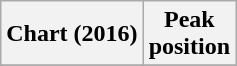<table class="wikitable plainrowheaders">
<tr>
<th>Chart (2016)</th>
<th>Peak<br>position</th>
</tr>
<tr>
</tr>
</table>
